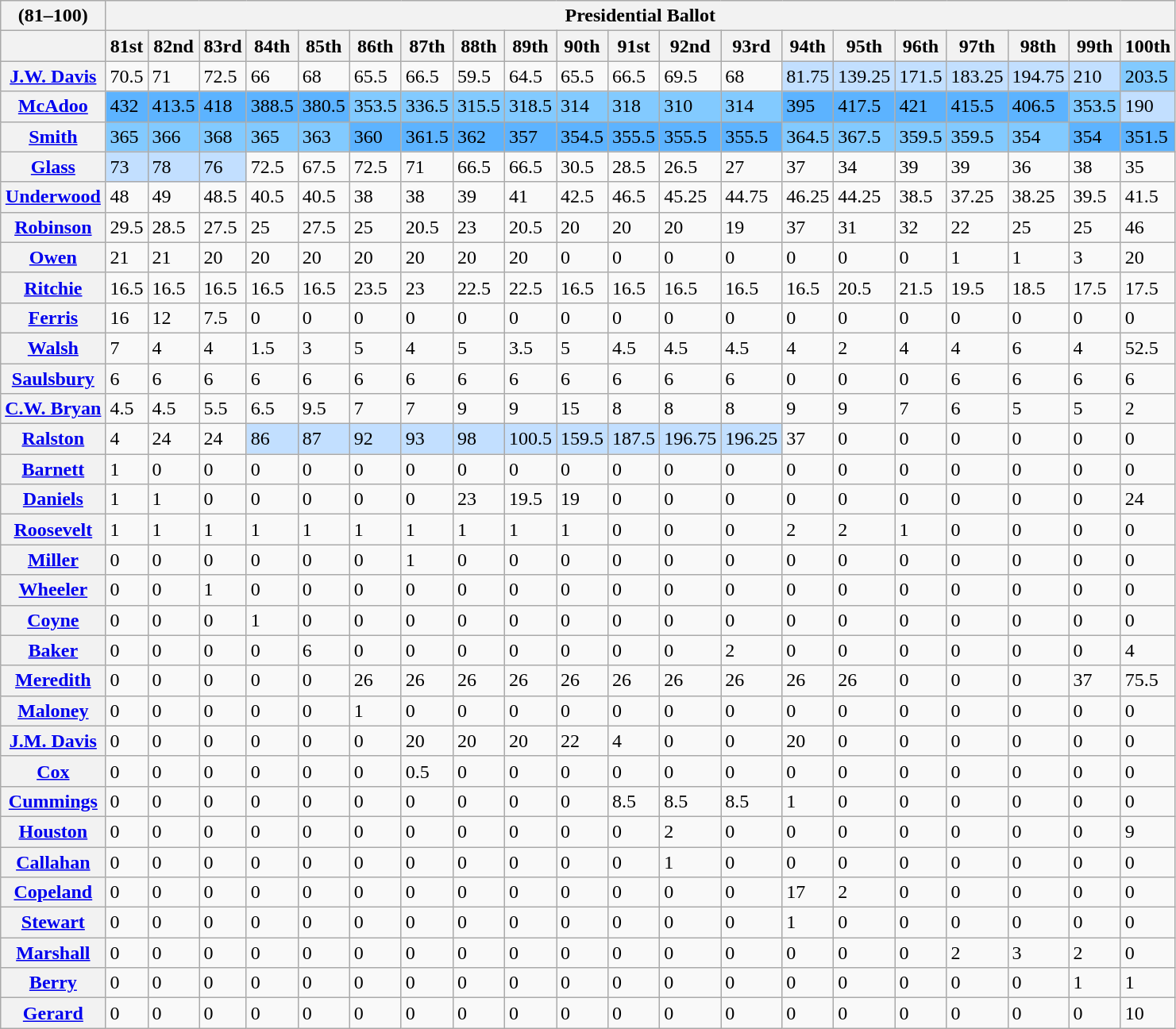<table class="wikitable collapsible collapsed">
<tr>
<th>(81–100)</th>
<th style="text-align:center" colspan="25"><strong>Presidential Ballot</strong></th>
</tr>
<tr>
<th></th>
<th>81st</th>
<th>82nd</th>
<th>83rd</th>
<th>84th</th>
<th>85th</th>
<th>86th</th>
<th>87th</th>
<th>88th</th>
<th>89th</th>
<th>90th</th>
<th>91st</th>
<th>92nd</th>
<th>93rd</th>
<th>94th</th>
<th>95th</th>
<th>96th</th>
<th>97th</th>
<th>98th</th>
<th>99th</th>
<th>100th</th>
</tr>
<tr>
<th><a href='#'>J.W. Davis</a></th>
<td>70.5</td>
<td>71</td>
<td>72.5</td>
<td>66</td>
<td>68</td>
<td>65.5</td>
<td>66.5</td>
<td>59.5</td>
<td>64.5</td>
<td>65.5</td>
<td>66.5</td>
<td>69.5</td>
<td>68</td>
<td style="background:#c2dfff;">81.75</td>
<td style="background:#c2dfff;">139.25</td>
<td style="background:#c2dfff;">171.5</td>
<td style="background:#c2dfff;">183.25</td>
<td style="background:#c2dfff;">194.75</td>
<td style="background:#c2dfff;">210</td>
<td style="background:#82caff;">203.5</td>
</tr>
<tr>
<th><a href='#'>McAdoo</a></th>
<td style="background:#5cb3ff;">432</td>
<td style="background:#5cb3ff;">413.5</td>
<td style="background:#5cb3ff;">418</td>
<td style="background:#5cb3ff;">388.5</td>
<td style="background:#5cb3ff;">380.5</td>
<td style="background:#82caff;">353.5</td>
<td style="background:#82caff;">336.5</td>
<td style="background:#82caff;">315.5</td>
<td style="background:#82caff;">318.5</td>
<td style="background:#82caff;">314</td>
<td style="background:#82caff;">318</td>
<td style="background:#82caff;">310</td>
<td style="background:#82caff;">314</td>
<td style="background:#5cb3ff;">395</td>
<td style="background:#5cb3ff;">417.5</td>
<td style="background:#5cb3ff;">421</td>
<td style="background:#5cb3ff;">415.5</td>
<td style="background:#5cb3ff;">406.5</td>
<td style="background:#82caff;">353.5</td>
<td style="background:#c2dfff;">190</td>
</tr>
<tr>
<th><a href='#'>Smith</a></th>
<td style="background:#82caff;">365</td>
<td style="background:#82caff;">366</td>
<td style="background:#82caff;">368</td>
<td style="background:#82caff;">365</td>
<td style="background:#82caff;">363</td>
<td style="background:#5cb3ff;">360</td>
<td style="background:#5cb3ff;">361.5</td>
<td style="background:#5cb3ff;">362</td>
<td style="background:#5cb3ff;">357</td>
<td style="background:#5cb3ff;">354.5</td>
<td style="background:#5cb3ff;">355.5</td>
<td style="background:#5cb3ff;">355.5</td>
<td style="background:#5cb3ff;">355.5</td>
<td style="background:#82caff;">364.5</td>
<td style="background:#82caff;">367.5</td>
<td style="background:#82caff;">359.5</td>
<td style="background:#82caff;">359.5</td>
<td style="background:#82caff;">354</td>
<td style="background:#5cb3ff;">354</td>
<td style="background:#5cb3ff;">351.5</td>
</tr>
<tr>
<th><a href='#'>Glass</a></th>
<td style="background:#c2dfff;">73</td>
<td style="background:#c2dfff;">78</td>
<td style="background:#c2dfff;">76</td>
<td>72.5</td>
<td>67.5</td>
<td>72.5</td>
<td>71</td>
<td>66.5</td>
<td>66.5</td>
<td>30.5</td>
<td>28.5</td>
<td>26.5</td>
<td>27</td>
<td>37</td>
<td>34</td>
<td>39</td>
<td>39</td>
<td>36</td>
<td>38</td>
<td>35</td>
</tr>
<tr>
<th><a href='#'>Underwood</a></th>
<td>48</td>
<td>49</td>
<td>48.5</td>
<td>40.5</td>
<td>40.5</td>
<td>38</td>
<td>38</td>
<td>39</td>
<td>41</td>
<td>42.5</td>
<td>46.5</td>
<td>45.25</td>
<td>44.75</td>
<td>46.25</td>
<td>44.25</td>
<td>38.5</td>
<td>37.25</td>
<td>38.25</td>
<td>39.5</td>
<td>41.5</td>
</tr>
<tr>
<th><a href='#'>Robinson</a></th>
<td>29.5</td>
<td>28.5</td>
<td>27.5</td>
<td>25</td>
<td>27.5</td>
<td>25</td>
<td>20.5</td>
<td>23</td>
<td>20.5</td>
<td>20</td>
<td>20</td>
<td>20</td>
<td>19</td>
<td>37</td>
<td>31</td>
<td>32</td>
<td>22</td>
<td>25</td>
<td>25</td>
<td>46</td>
</tr>
<tr>
<th><a href='#'>Owen</a></th>
<td>21</td>
<td>21</td>
<td>20</td>
<td>20</td>
<td>20</td>
<td>20</td>
<td>20</td>
<td>20</td>
<td>20</td>
<td>0</td>
<td>0</td>
<td>0</td>
<td>0</td>
<td>0</td>
<td>0</td>
<td>0</td>
<td>1</td>
<td>1</td>
<td>3</td>
<td>20</td>
</tr>
<tr>
<th><a href='#'>Ritchie</a></th>
<td>16.5</td>
<td>16.5</td>
<td>16.5</td>
<td>16.5</td>
<td>16.5</td>
<td>23.5</td>
<td>23</td>
<td>22.5</td>
<td>22.5</td>
<td>16.5</td>
<td>16.5</td>
<td>16.5</td>
<td>16.5</td>
<td>16.5</td>
<td>20.5</td>
<td>21.5</td>
<td>19.5</td>
<td>18.5</td>
<td>17.5</td>
<td>17.5</td>
</tr>
<tr>
<th><a href='#'>Ferris</a></th>
<td>16</td>
<td>12</td>
<td>7.5</td>
<td>0</td>
<td>0</td>
<td>0</td>
<td>0</td>
<td>0</td>
<td>0</td>
<td>0</td>
<td>0</td>
<td>0</td>
<td>0</td>
<td>0</td>
<td>0</td>
<td>0</td>
<td>0</td>
<td>0</td>
<td>0</td>
<td>0</td>
</tr>
<tr>
<th><a href='#'>Walsh</a></th>
<td>7</td>
<td>4</td>
<td>4</td>
<td>1.5</td>
<td>3</td>
<td>5</td>
<td>4</td>
<td>5</td>
<td>3.5</td>
<td>5</td>
<td>4.5</td>
<td>4.5</td>
<td>4.5</td>
<td>4</td>
<td>2</td>
<td>4</td>
<td>4</td>
<td>6</td>
<td>4</td>
<td>52.5</td>
</tr>
<tr>
<th><a href='#'>Saulsbury</a></th>
<td>6</td>
<td>6</td>
<td>6</td>
<td>6</td>
<td>6</td>
<td>6</td>
<td>6</td>
<td>6</td>
<td>6</td>
<td>6</td>
<td>6</td>
<td>6</td>
<td>6</td>
<td>0</td>
<td>0</td>
<td>0</td>
<td>6</td>
<td>6</td>
<td>6</td>
<td>6</td>
</tr>
<tr>
<th><a href='#'>C.W. Bryan</a></th>
<td>4.5</td>
<td>4.5</td>
<td>5.5</td>
<td>6.5</td>
<td>9.5</td>
<td>7</td>
<td>7</td>
<td>9</td>
<td>9</td>
<td>15</td>
<td>8</td>
<td>8</td>
<td>8</td>
<td>9</td>
<td>9</td>
<td>7</td>
<td>6</td>
<td>5</td>
<td>5</td>
<td>2</td>
</tr>
<tr>
<th><a href='#'>Ralston</a></th>
<td>4</td>
<td>24</td>
<td>24</td>
<td style="background:#c2dfff;">86</td>
<td style="background:#c2dfff;">87</td>
<td style="background:#c2dfff;">92</td>
<td style="background:#c2dfff;">93</td>
<td style="background:#c2dfff;">98</td>
<td style="background:#c2dfff;">100.5</td>
<td style="background:#c2dfff;">159.5</td>
<td style="background:#c2dfff;">187.5</td>
<td style="background:#c2dfff;">196.75</td>
<td style="background:#c2dfff;">196.25</td>
<td>37</td>
<td>0</td>
<td>0</td>
<td>0</td>
<td>0</td>
<td>0</td>
<td>0</td>
</tr>
<tr>
<th><a href='#'>Barnett</a></th>
<td>1</td>
<td>0</td>
<td>0</td>
<td>0</td>
<td>0</td>
<td>0</td>
<td>0</td>
<td>0</td>
<td>0</td>
<td>0</td>
<td>0</td>
<td>0</td>
<td>0</td>
<td>0</td>
<td>0</td>
<td>0</td>
<td>0</td>
<td>0</td>
<td>0</td>
<td>0</td>
</tr>
<tr>
<th><a href='#'>Daniels</a></th>
<td>1</td>
<td>1</td>
<td>0</td>
<td>0</td>
<td>0</td>
<td>0</td>
<td>0</td>
<td>23</td>
<td>19.5</td>
<td>19</td>
<td>0</td>
<td>0</td>
<td>0</td>
<td>0</td>
<td>0</td>
<td>0</td>
<td>0</td>
<td>0</td>
<td>0</td>
<td>24</td>
</tr>
<tr>
<th><a href='#'>Roosevelt</a></th>
<td>1</td>
<td>1</td>
<td>1</td>
<td>1</td>
<td>1</td>
<td>1</td>
<td>1</td>
<td>1</td>
<td>1</td>
<td>1</td>
<td>0</td>
<td>0</td>
<td>0</td>
<td>2</td>
<td>2</td>
<td>1</td>
<td>0</td>
<td>0</td>
<td>0</td>
<td>0</td>
</tr>
<tr>
<th><a href='#'>Miller</a></th>
<td>0</td>
<td>0</td>
<td>0</td>
<td>0</td>
<td>0</td>
<td>0</td>
<td>1</td>
<td>0</td>
<td>0</td>
<td>0</td>
<td>0</td>
<td>0</td>
<td>0</td>
<td>0</td>
<td>0</td>
<td>0</td>
<td>0</td>
<td>0</td>
<td>0</td>
<td>0</td>
</tr>
<tr>
<th><a href='#'>Wheeler</a></th>
<td>0</td>
<td>0</td>
<td>1</td>
<td>0</td>
<td>0</td>
<td>0</td>
<td>0</td>
<td>0</td>
<td>0</td>
<td>0</td>
<td>0</td>
<td>0</td>
<td>0</td>
<td>0</td>
<td>0</td>
<td>0</td>
<td>0</td>
<td>0</td>
<td>0</td>
<td>0</td>
</tr>
<tr>
<th><a href='#'>Coyne</a></th>
<td>0</td>
<td>0</td>
<td>0</td>
<td>1</td>
<td>0</td>
<td>0</td>
<td>0</td>
<td>0</td>
<td>0</td>
<td>0</td>
<td>0</td>
<td>0</td>
<td>0</td>
<td>0</td>
<td>0</td>
<td>0</td>
<td>0</td>
<td>0</td>
<td>0</td>
<td>0</td>
</tr>
<tr>
<th><a href='#'>Baker</a></th>
<td>0</td>
<td>0</td>
<td>0</td>
<td>0</td>
<td>6</td>
<td>0</td>
<td>0</td>
<td>0</td>
<td>0</td>
<td>0</td>
<td>0</td>
<td>0</td>
<td>2</td>
<td>0</td>
<td>0</td>
<td>0</td>
<td>0</td>
<td>0</td>
<td>0</td>
<td>4</td>
</tr>
<tr>
<th><a href='#'>Meredith</a></th>
<td>0</td>
<td>0</td>
<td>0</td>
<td>0</td>
<td>0</td>
<td>26</td>
<td>26</td>
<td>26</td>
<td>26</td>
<td>26</td>
<td>26</td>
<td>26</td>
<td>26</td>
<td>26</td>
<td>26</td>
<td>0</td>
<td>0</td>
<td>0</td>
<td>37</td>
<td>75.5</td>
</tr>
<tr>
<th><a href='#'>Maloney</a></th>
<td>0</td>
<td>0</td>
<td>0</td>
<td>0</td>
<td>0</td>
<td>1</td>
<td>0</td>
<td>0</td>
<td>0</td>
<td>0</td>
<td>0</td>
<td>0</td>
<td>0</td>
<td>0</td>
<td>0</td>
<td>0</td>
<td>0</td>
<td>0</td>
<td>0</td>
<td>0</td>
</tr>
<tr>
<th><a href='#'>J.M. Davis</a></th>
<td>0</td>
<td>0</td>
<td>0</td>
<td>0</td>
<td>0</td>
<td>0</td>
<td>20</td>
<td>20</td>
<td>20</td>
<td>22</td>
<td>4</td>
<td>0</td>
<td>0</td>
<td>20</td>
<td>0</td>
<td>0</td>
<td>0</td>
<td>0</td>
<td>0</td>
<td>0</td>
</tr>
<tr>
<th><a href='#'>Cox</a></th>
<td>0</td>
<td>0</td>
<td>0</td>
<td>0</td>
<td>0</td>
<td>0</td>
<td>0.5</td>
<td>0</td>
<td>0</td>
<td>0</td>
<td>0</td>
<td>0</td>
<td>0</td>
<td>0</td>
<td>0</td>
<td>0</td>
<td>0</td>
<td>0</td>
<td>0</td>
<td>0</td>
</tr>
<tr>
<th><a href='#'>Cummings</a></th>
<td>0</td>
<td>0</td>
<td>0</td>
<td>0</td>
<td>0</td>
<td>0</td>
<td>0</td>
<td>0</td>
<td>0</td>
<td>0</td>
<td>8.5</td>
<td>8.5</td>
<td>8.5</td>
<td>1</td>
<td>0</td>
<td>0</td>
<td>0</td>
<td>0</td>
<td>0</td>
<td>0</td>
</tr>
<tr>
<th><a href='#'>Houston</a></th>
<td>0</td>
<td>0</td>
<td>0</td>
<td>0</td>
<td>0</td>
<td>0</td>
<td>0</td>
<td>0</td>
<td>0</td>
<td>0</td>
<td>0</td>
<td>2</td>
<td>0</td>
<td>0</td>
<td>0</td>
<td>0</td>
<td>0</td>
<td>0</td>
<td>0</td>
<td>9</td>
</tr>
<tr>
<th><a href='#'>Callahan</a></th>
<td>0</td>
<td>0</td>
<td>0</td>
<td>0</td>
<td>0</td>
<td>0</td>
<td>0</td>
<td>0</td>
<td>0</td>
<td>0</td>
<td>0</td>
<td>1</td>
<td>0</td>
<td>0</td>
<td>0</td>
<td>0</td>
<td>0</td>
<td>0</td>
<td>0</td>
<td>0</td>
</tr>
<tr>
<th><a href='#'>Copeland</a></th>
<td>0</td>
<td>0</td>
<td>0</td>
<td>0</td>
<td>0</td>
<td>0</td>
<td>0</td>
<td>0</td>
<td>0</td>
<td>0</td>
<td>0</td>
<td>0</td>
<td>0</td>
<td>17</td>
<td>2</td>
<td>0</td>
<td>0</td>
<td>0</td>
<td>0</td>
<td>0</td>
</tr>
<tr>
<th><a href='#'>Stewart</a></th>
<td>0</td>
<td>0</td>
<td>0</td>
<td>0</td>
<td>0</td>
<td>0</td>
<td>0</td>
<td>0</td>
<td>0</td>
<td>0</td>
<td>0</td>
<td>0</td>
<td>0</td>
<td>1</td>
<td>0</td>
<td>0</td>
<td>0</td>
<td>0</td>
<td>0</td>
<td>0</td>
</tr>
<tr>
<th><a href='#'>Marshall</a></th>
<td>0</td>
<td>0</td>
<td>0</td>
<td>0</td>
<td>0</td>
<td>0</td>
<td>0</td>
<td>0</td>
<td>0</td>
<td>0</td>
<td>0</td>
<td>0</td>
<td>0</td>
<td>0</td>
<td>0</td>
<td>0</td>
<td>2</td>
<td>3</td>
<td>2</td>
<td>0</td>
</tr>
<tr>
<th><a href='#'>Berry</a></th>
<td>0</td>
<td>0</td>
<td>0</td>
<td>0</td>
<td>0</td>
<td>0</td>
<td>0</td>
<td>0</td>
<td>0</td>
<td>0</td>
<td>0</td>
<td>0</td>
<td>0</td>
<td>0</td>
<td>0</td>
<td>0</td>
<td>0</td>
<td>0</td>
<td>1</td>
<td>1</td>
</tr>
<tr>
<th><a href='#'>Gerard</a></th>
<td>0</td>
<td>0</td>
<td>0</td>
<td>0</td>
<td>0</td>
<td>0</td>
<td>0</td>
<td>0</td>
<td>0</td>
<td>0</td>
<td>0</td>
<td>0</td>
<td>0</td>
<td>0</td>
<td>0</td>
<td>0</td>
<td>0</td>
<td>0</td>
<td>0</td>
<td>10</td>
</tr>
</table>
